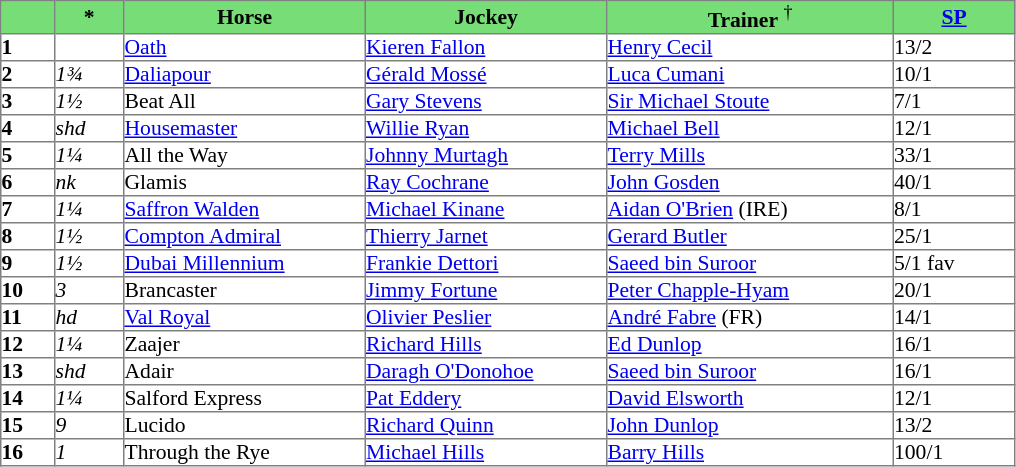<table border="1" cellpadding="0" style="border-collapse: collapse; font-size:90%">
<tr bgcolor="#77dd77" align="center">
<td width="35px"></td>
<td width="45px"><strong>*</strong></td>
<td width="160px"><strong>Horse</strong></td>
<td width="160px"><strong>Jockey</strong></td>
<td width="190px"><strong>Trainer</strong> <sup>†</sup></td>
<td width="80px"><strong><a href='#'>SP</a></strong></td>
</tr>
<tr>
<td><strong>1</strong></td>
<td></td>
<td><a href='#'>Oath</a></td>
<td><a href='#'>Kieren Fallon</a></td>
<td><a href='#'>Henry Cecil</a></td>
<td>13/2</td>
</tr>
<tr>
<td><strong>2</strong></td>
<td><em>1¾</em></td>
<td><a href='#'>Daliapour</a></td>
<td><a href='#'>Gérald Mossé</a></td>
<td><a href='#'>Luca Cumani</a></td>
<td>10/1</td>
</tr>
<tr>
<td><strong>3</strong></td>
<td><em>1½</em></td>
<td>Beat All</td>
<td><a href='#'>Gary Stevens</a></td>
<td><a href='#'>Sir Michael Stoute</a></td>
<td>7/1</td>
</tr>
<tr>
<td><strong>4</strong></td>
<td><em>shd</em></td>
<td><a href='#'>Housemaster</a></td>
<td><a href='#'>Willie Ryan</a></td>
<td><a href='#'>Michael Bell</a></td>
<td>12/1</td>
</tr>
<tr>
<td><strong>5</strong></td>
<td><em>1¼</em></td>
<td>All the Way</td>
<td><a href='#'>Johnny Murtagh</a></td>
<td><a href='#'>Terry Mills</a></td>
<td>33/1</td>
</tr>
<tr>
<td><strong>6</strong></td>
<td><em>nk</em></td>
<td>Glamis</td>
<td><a href='#'>Ray Cochrane</a></td>
<td><a href='#'>John Gosden</a></td>
<td>40/1</td>
</tr>
<tr>
<td><strong>7</strong></td>
<td><em>1¼</em></td>
<td><a href='#'>Saffron Walden</a></td>
<td><a href='#'>Michael Kinane</a></td>
<td><a href='#'>Aidan O'Brien</a> (IRE)</td>
<td>8/1</td>
</tr>
<tr>
<td><strong>8</strong></td>
<td><em>1½</em></td>
<td><a href='#'>Compton Admiral</a></td>
<td><a href='#'>Thierry Jarnet</a></td>
<td><a href='#'>Gerard Butler</a></td>
<td>25/1</td>
</tr>
<tr>
<td><strong>9</strong></td>
<td><em>1½</em></td>
<td><a href='#'>Dubai Millennium</a></td>
<td><a href='#'>Frankie Dettori</a></td>
<td><a href='#'>Saeed bin Suroor</a></td>
<td>5/1 fav</td>
</tr>
<tr>
<td><strong>10</strong></td>
<td><em>3</em></td>
<td>Brancaster</td>
<td><a href='#'>Jimmy Fortune</a></td>
<td><a href='#'>Peter Chapple-Hyam</a></td>
<td>20/1</td>
</tr>
<tr>
<td><strong>11</strong></td>
<td><em>hd</em></td>
<td><a href='#'>Val Royal</a></td>
<td><a href='#'>Olivier Peslier</a></td>
<td><a href='#'>André Fabre</a> (FR)</td>
<td>14/1</td>
</tr>
<tr>
<td><strong>12</strong></td>
<td><em>1¼</em></td>
<td>Zaajer</td>
<td><a href='#'>Richard Hills</a></td>
<td><a href='#'>Ed Dunlop</a></td>
<td>16/1</td>
</tr>
<tr>
<td><strong>13</strong></td>
<td><em>shd</em></td>
<td>Adair</td>
<td><a href='#'>Daragh O'Donohoe</a></td>
<td><a href='#'>Saeed bin Suroor</a></td>
<td>16/1</td>
</tr>
<tr>
<td><strong>14</strong></td>
<td><em>1¼</em></td>
<td>Salford Express</td>
<td><a href='#'>Pat Eddery</a></td>
<td><a href='#'>David Elsworth</a></td>
<td>12/1</td>
</tr>
<tr>
<td><strong>15</strong></td>
<td><em>9</em></td>
<td>Lucido</td>
<td><a href='#'>Richard Quinn</a></td>
<td><a href='#'>John Dunlop</a></td>
<td>13/2</td>
</tr>
<tr>
<td><strong>16</strong></td>
<td><em>1</em></td>
<td>Through the Rye</td>
<td><a href='#'>Michael Hills</a></td>
<td><a href='#'>Barry Hills</a></td>
<td>100/1</td>
</tr>
</table>
